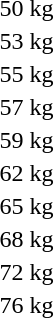<table>
<tr>
<td rowspan=2>50 kg<br></td>
<td rowspan=2></td>
<td rowspan=2></td>
<td></td>
</tr>
<tr>
<td></td>
</tr>
<tr>
<td rowspan=2>53 kg<br></td>
<td rowspan=2></td>
<td rowspan=2></td>
<td></td>
</tr>
<tr>
<td></td>
</tr>
<tr>
<td rowspan=2>55 kg<br></td>
<td rowspan=2></td>
<td rowspan=2></td>
<td></td>
</tr>
<tr>
<td></td>
</tr>
<tr>
<td rowspan=2>57 kg<br></td>
<td rowspan=2></td>
<td rowspan=2></td>
<td></td>
</tr>
<tr>
<td></td>
</tr>
<tr>
<td rowspan=2>59 kg<br></td>
<td rowspan=2></td>
<td rowspan=2></td>
<td></td>
</tr>
<tr>
<td></td>
</tr>
<tr>
<td rowspan=2>62 kg<br></td>
<td rowspan=2></td>
<td rowspan=2></td>
<td></td>
</tr>
<tr>
<td></td>
</tr>
<tr>
<td rowspan=2>65 kg<br></td>
<td rowspan=2></td>
<td rowspan=2></td>
<td></td>
</tr>
<tr>
<td></td>
</tr>
<tr>
<td rowspan=2>68 kg<br></td>
<td rowspan=2></td>
<td rowspan=2></td>
<td></td>
</tr>
<tr>
<td></td>
</tr>
<tr>
<td rowspan=2>72 kg<br></td>
<td rowspan=2></td>
<td rowspan=2></td>
<td></td>
</tr>
<tr>
<td></td>
</tr>
<tr>
<td rowspan=2>76 kg<br></td>
<td rowspan=2></td>
<td rowspan=2></td>
<td></td>
</tr>
<tr>
<td></td>
</tr>
</table>
